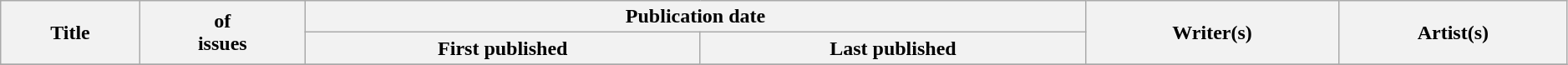<table class="wikitable plainrowheaders" style="text-align: center; width: 99%;">
<tr>
<th scope="col" rowspan="2">Title</th>
<th scope="col" rowspan="2"> of<br>issues</th>
<th scope="col" colspan="2">Publication date</th>
<th scope="col" rowspan="2">Writer(s)</th>
<th scope="col" rowspan="2">Artist(s)</th>
</tr>
<tr>
<th scope="col">First published</th>
<th scope="col">Last published</th>
</tr>
<tr>
</tr>
</table>
